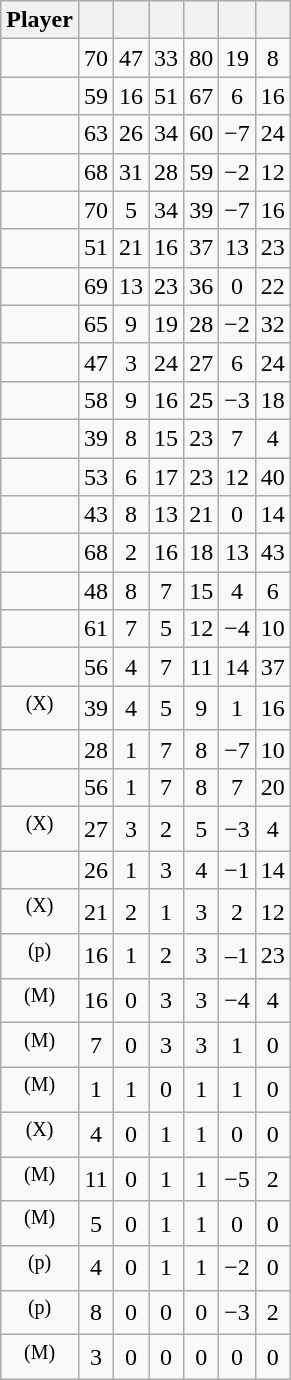<table class="wikitable sortable" style="text-align:center;">
<tr>
<th>Player</th>
<th></th>
<th></th>
<th></th>
<th></th>
<th data-sort-type="number"></th>
<th></th>
</tr>
<tr>
<td></td>
<td>70</td>
<td>47</td>
<td>33</td>
<td>80</td>
<td>19</td>
<td>8</td>
</tr>
<tr>
<td></td>
<td>59</td>
<td>16</td>
<td>51</td>
<td>67</td>
<td>6</td>
<td>16</td>
</tr>
<tr>
<td></td>
<td>63</td>
<td>26</td>
<td>34</td>
<td>60</td>
<td>−7</td>
<td>24</td>
</tr>
<tr>
<td></td>
<td>68</td>
<td>31</td>
<td>28</td>
<td>59</td>
<td>−2</td>
<td>12</td>
</tr>
<tr>
<td></td>
<td>70</td>
<td>5</td>
<td>34</td>
<td>39</td>
<td>−7</td>
<td>16</td>
</tr>
<tr>
<td></td>
<td>51</td>
<td>21</td>
<td>16</td>
<td>37</td>
<td>13</td>
<td>23</td>
</tr>
<tr>
<td></td>
<td>69</td>
<td>13</td>
<td>23</td>
<td>36</td>
<td>0</td>
<td>22</td>
</tr>
<tr>
<td></td>
<td>65</td>
<td>9</td>
<td>19</td>
<td>28</td>
<td>−2</td>
<td>32</td>
</tr>
<tr>
<td></td>
<td>47</td>
<td>3</td>
<td>24</td>
<td>27</td>
<td>6</td>
<td>24</td>
</tr>
<tr>
<td></td>
<td>58</td>
<td>9</td>
<td>16</td>
<td>25</td>
<td>−3</td>
<td>18</td>
</tr>
<tr>
<td></td>
<td>39</td>
<td>8</td>
<td>15</td>
<td>23</td>
<td>7</td>
<td>4</td>
</tr>
<tr>
<td></td>
<td>53</td>
<td>6</td>
<td>17</td>
<td>23</td>
<td>12</td>
<td>40</td>
</tr>
<tr>
<td> </td>
<td>43</td>
<td>8</td>
<td>13</td>
<td>21</td>
<td>0</td>
<td>14</td>
</tr>
<tr>
<td></td>
<td>68</td>
<td>2</td>
<td>16</td>
<td>18</td>
<td>13</td>
<td>43</td>
</tr>
<tr>
<td></td>
<td>48</td>
<td>8</td>
<td>7</td>
<td>15</td>
<td>4</td>
<td>6</td>
</tr>
<tr>
<td></td>
<td>61</td>
<td>7</td>
<td>5</td>
<td>12</td>
<td>−4</td>
<td>10</td>
</tr>
<tr>
<td></td>
<td>56</td>
<td>4</td>
<td>7</td>
<td>11</td>
<td>14</td>
<td>37</td>
</tr>
<tr>
<td><sup>(X)</sup></td>
<td>39</td>
<td>4</td>
<td>5</td>
<td>9</td>
<td>1</td>
<td>16</td>
</tr>
<tr>
<td></td>
<td>28</td>
<td>1</td>
<td>7</td>
<td>8</td>
<td>−7</td>
<td>10</td>
</tr>
<tr>
<td></td>
<td>56</td>
<td>1</td>
<td>7</td>
<td>8</td>
<td>7</td>
<td>20</td>
</tr>
<tr>
<td><sup>(X)</sup></td>
<td>27</td>
<td>3</td>
<td>2</td>
<td>5</td>
<td>−3</td>
<td>4</td>
</tr>
<tr>
<td></td>
<td>26</td>
<td>1</td>
<td>3</td>
<td>4</td>
<td>−1</td>
<td>14</td>
</tr>
<tr>
<td><sup>(X)</sup></td>
<td>21</td>
<td>2</td>
<td>1</td>
<td>3</td>
<td>2</td>
<td>12</td>
</tr>
<tr>
<td><sup>(p)</sup></td>
<td>16</td>
<td>1</td>
<td>2</td>
<td>3</td>
<td>–1</td>
<td>23</td>
</tr>
<tr>
<td><sup>(M)</sup></td>
<td>16</td>
<td>0</td>
<td>3</td>
<td>3</td>
<td>−4</td>
<td>4</td>
</tr>
<tr>
<td><sup>(M)</sup></td>
<td>7</td>
<td>0</td>
<td>3</td>
<td>3</td>
<td>1</td>
<td>0</td>
</tr>
<tr>
<td><sup>(M)</sup></td>
<td>1</td>
<td>1</td>
<td>0</td>
<td>1</td>
<td>1</td>
<td>0</td>
</tr>
<tr>
<td><sup>(X)</sup></td>
<td>4</td>
<td>0</td>
<td>1</td>
<td>1</td>
<td>0</td>
<td>0</td>
</tr>
<tr>
<td><sup>(M)</sup></td>
<td>11</td>
<td>0</td>
<td>1</td>
<td>1</td>
<td>−5</td>
<td>2</td>
</tr>
<tr>
<td><sup>(M)</sup></td>
<td>5</td>
<td>0</td>
<td>1</td>
<td>1</td>
<td>0</td>
<td>0</td>
</tr>
<tr>
<td><sup>(p)</sup></td>
<td>4</td>
<td>0</td>
<td>1</td>
<td>1</td>
<td>−2</td>
<td>0</td>
</tr>
<tr>
<td><sup>(p)</sup></td>
<td>8</td>
<td>0</td>
<td>0</td>
<td>0</td>
<td>−3</td>
<td>2</td>
</tr>
<tr>
<td><sup>(M)</sup></td>
<td>3</td>
<td>0</td>
<td>0</td>
<td>0</td>
<td>0</td>
<td>0</td>
</tr>
</table>
